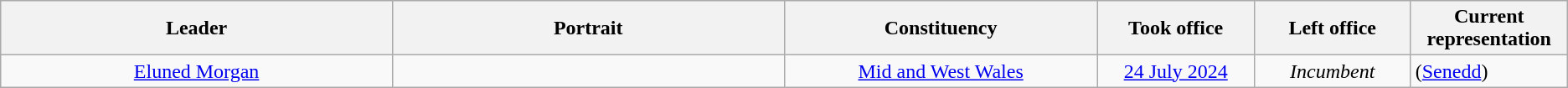<table class="wikitable" style="text-align:center">
<tr>
<th style="width:25%;">Leader<br></th>
<th width=60>Portrait</th>
<th style="width:20%;">Constituency</th>
<th style="width:10%;">Took office</th>
<th style="width:10%;">Left office</th>
<th style="width:10%;">Current representation</th>
</tr>
<tr>
<td rowspan=2><a href='#'>Eluned Morgan</a><br></td>
<td rowspan=2></td>
<td rowspan=2><a href='#'>Mid and West Wales</a> </td>
<td><a href='#'>24 July 2024</a></td>
<td><em>Incumbent</em></td>
<td rowspan=2 align=left> (<a href='#'>Senedd</a>)</td>
</tr>
</table>
